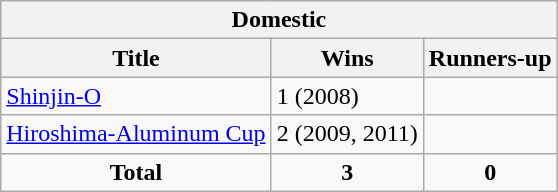<table class="wikitable">
<tr>
<th colspan=3>Domestic</th>
</tr>
<tr>
<th>Title</th>
<th>Wins</th>
<th>Runners-up</th>
</tr>
<tr>
<td><a href='#'>Shinjin-O</a></td>
<td>1 (2008)</td>
<td></td>
</tr>
<tr>
<td><a href='#'>Hiroshima-Aluminum Cup</a></td>
<td>2 (2009, 2011)</td>
<td></td>
</tr>
<tr align="center">
<td><strong>Total</strong></td>
<td><strong>3</strong></td>
<td><strong>0</strong></td>
</tr>
</table>
